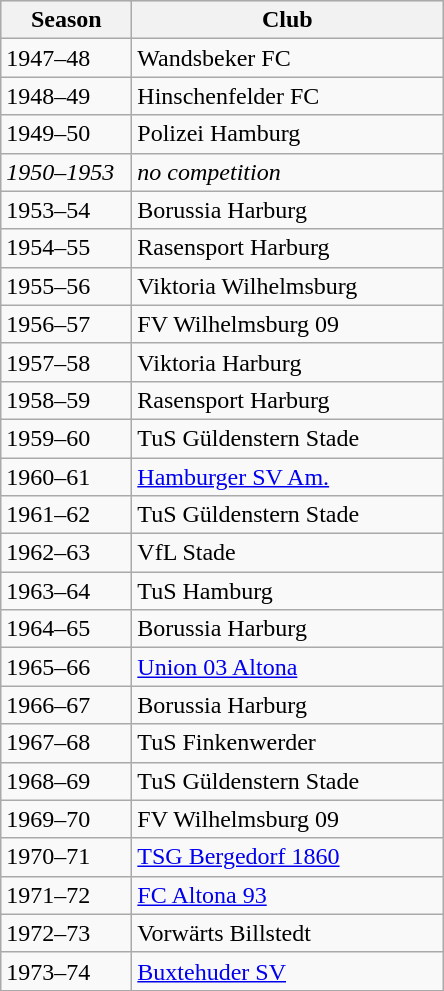<table class="wikitable">
<tr align="center" bgcolor="#dfdfdf">
<th width="80">Season</th>
<th width="200">Club</th>
</tr>
<tr>
<td>1947–48</td>
<td>Wandsbeker FC</td>
</tr>
<tr>
<td>1948–49</td>
<td>Hinschenfelder FC</td>
</tr>
<tr>
<td>1949–50</td>
<td>Polizei Hamburg</td>
</tr>
<tr>
<td><em>1950–1953</em></td>
<td><em>no competition</em></td>
</tr>
<tr>
<td>1953–54</td>
<td>Borussia Harburg</td>
</tr>
<tr>
<td>1954–55</td>
<td>Rasensport Harburg</td>
</tr>
<tr>
<td>1955–56</td>
<td>Viktoria Wilhelmsburg</td>
</tr>
<tr>
<td>1956–57</td>
<td>FV Wilhelmsburg 09</td>
</tr>
<tr>
<td>1957–58</td>
<td>Viktoria Harburg</td>
</tr>
<tr>
<td>1958–59</td>
<td>Rasensport Harburg</td>
</tr>
<tr>
<td>1959–60</td>
<td>TuS Güldenstern Stade</td>
</tr>
<tr>
<td>1960–61</td>
<td><a href='#'>Hamburger SV Am.</a></td>
</tr>
<tr>
<td>1961–62</td>
<td>TuS Güldenstern Stade</td>
</tr>
<tr>
<td>1962–63</td>
<td>VfL Stade</td>
</tr>
<tr>
<td>1963–64</td>
<td>TuS Hamburg</td>
</tr>
<tr>
<td>1964–65</td>
<td>Borussia Harburg</td>
</tr>
<tr>
<td>1965–66</td>
<td><a href='#'>Union 03 Altona</a></td>
</tr>
<tr>
<td>1966–67</td>
<td>Borussia Harburg</td>
</tr>
<tr>
<td>1967–68</td>
<td>TuS Finkenwerder</td>
</tr>
<tr>
<td>1968–69</td>
<td>TuS Güldenstern Stade</td>
</tr>
<tr>
<td>1969–70</td>
<td>FV Wilhelmsburg 09</td>
</tr>
<tr>
<td>1970–71</td>
<td><a href='#'>TSG Bergedorf 1860</a></td>
</tr>
<tr>
<td>1971–72</td>
<td><a href='#'>FC Altona 93</a></td>
</tr>
<tr>
<td>1972–73</td>
<td>Vorwärts Billstedt</td>
</tr>
<tr>
<td>1973–74</td>
<td><a href='#'>Buxtehuder SV</a></td>
</tr>
</table>
